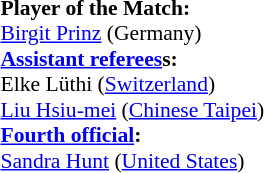<table style="width:100%; font-size:90%;">
<tr>
<td><br><strong>Player of the Match:</strong>
<br> <a href='#'>Birgit Prinz</a> (Germany)<br><strong><a href='#'>Assistant referees</a>s:</strong>
<br> Elke Lüthi (<a href='#'>Switzerland</a>)
<br> <a href='#'>Liu Hsiu-mei</a> (<a href='#'>Chinese Taipei</a>)
<br><strong><a href='#'>Fourth official</a>:</strong>
<br> <a href='#'>Sandra Hunt</a> (<a href='#'>United States</a>)</td>
</tr>
</table>
